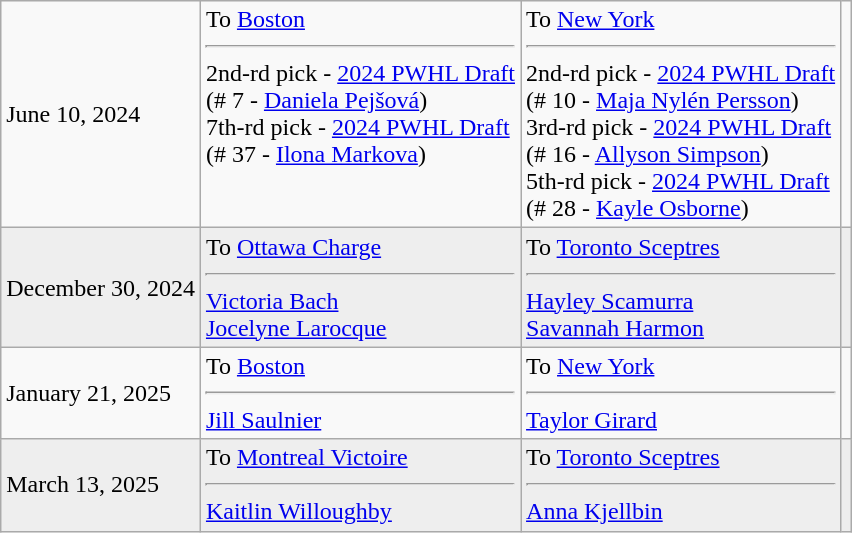<table cellspacing=0 class="wikitable">
<tr>
<td>June 10, 2024</td>
<td valign="top">To <a href='#'>Boston</a><hr>2nd-rd pick - <a href='#'>2024 PWHL Draft</a><br>(# 7 - <a href='#'>Daniela Pejšová</a>)<br>7th-rd pick - <a href='#'>2024 PWHL Draft</a><br>(# 37 - <a href='#'>Ilona Markova</a>)</td>
<td valign="top">To <a href='#'>New York</a><hr>2nd-rd pick - <a href='#'>2024 PWHL Draft</a><br>(# 10 - <a href='#'>Maja Nylén Persson</a>)<br>3rd-rd pick - <a href='#'>2024 PWHL Draft</a><br>(# 16 - <a href='#'>Allyson Simpson</a>)<br>5th-rd pick - <a href='#'>2024 PWHL Draft</a><br>(# 28 - <a href='#'>Kayle Osborne</a>)</td>
<td></td>
</tr>
<tr bgcolor="eeeeee">
<td>December 30, 2024</td>
<td valign="top">To <a href='#'>Ottawa Charge</a><hr><a href='#'>Victoria Bach</a><br><a href='#'>Jocelyne Larocque</a></td>
<td valign="top">To <a href='#'>Toronto Sceptres</a><hr><a href='#'>Hayley Scamurra</a><br><a href='#'>Savannah Harmon</a></td>
<td></td>
</tr>
<tr>
<td>January 21, 2025</td>
<td valign="top">To <a href='#'>Boston</a><hr><a href='#'>Jill Saulnier</a></td>
<td valign="top">To <a href='#'>New York</a><hr><a href='#'>Taylor Girard</a></td>
<td></td>
</tr>
<tr bgcolor="eeeeee">
<td>March 13, 2025</td>
<td valign="top">To <a href='#'>Montreal Victoire</a><hr><a href='#'>Kaitlin Willoughby</a></td>
<td valign="top">To <a href='#'>Toronto Sceptres</a><hr><a href='#'>Anna Kjellbin</a></td>
<td></td>
</tr>
</table>
